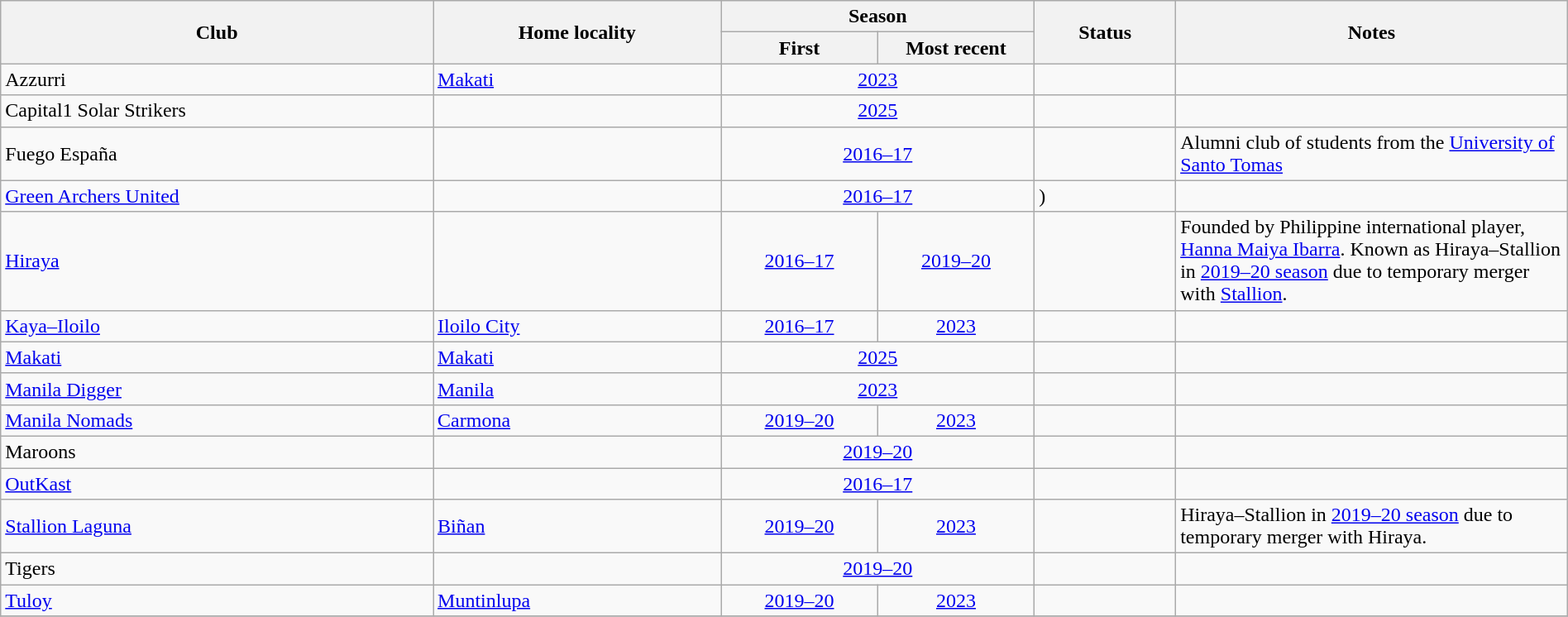<table class="wikitable" style="width:100%;">
<tr>
<th rowspan=2>Club</th>
<th rowspan=2>Home locality</th>
<th colspan=2>Season</th>
<th rowspan=2>Status</th>
<th rowspan=2 width=25%>Notes</th>
</tr>
<tr>
<th width=10%>First</th>
<th width=10%>Most recent</th>
</tr>
<tr>
<td style="text-align:left;">Azzurri</td>
<td><a href='#'>Makati</a></td>
<td style="text-align:center;" colspan=2><a href='#'>2023</a></td>
<td></td>
<td></td>
</tr>
<tr>
<td style="text-align:left;">Capital1 Solar Strikers</td>
<td></td>
<td style="text-align:center;" colspan=2><a href='#'>2025</a></td>
<td></td>
<td></td>
</tr>
<tr>
<td style="text-align:left;">Fuego España</td>
<td></td>
<td style="text-align:center;" colspan=2><a href='#'>2016–17</a></td>
<td></td>
<td>Alumni club of students from the <a href='#'>University of Santo Tomas</a></td>
</tr>
<tr>
<td style="text-align:left;"><a href='#'>Green Archers United</a></td>
<td></td>
<td style="text-align:center;" colspan=2><a href='#'>2016–17</a></td>
<td>)</td>
<td></td>
</tr>
<tr>
<td style="text-align:left;"><a href='#'>Hiraya</a></td>
<td></td>
<td style="text-align:center;"><a href='#'>2016–17</a></td>
<td style="text-align:center;"><a href='#'>2019–20</a></td>
<td></td>
<td>Founded by Philippine international player, <a href='#'>Hanna Maiya Ibarra</a>. Known as Hiraya–Stallion in <a href='#'>2019–20 season</a> due to temporary merger with <a href='#'>Stallion</a>.</td>
</tr>
<tr>
<td style="text-align:left;"><a href='#'>Kaya–Iloilo</a></td>
<td><a href='#'>Iloilo City</a></td>
<td style="text-align:center;"><a href='#'>2016–17</a></td>
<td style="text-align:center;"><a href='#'>2023</a></td>
<td></td>
<td></td>
</tr>
<tr>
<td style="text-align:left;"><a href='#'>Makati</a></td>
<td><a href='#'>Makati</a></td>
<td style="text-align:center;" colspan=2><a href='#'>2025</a></td>
<td></td>
<td></td>
</tr>
<tr>
<td style="text-align:left;"><a href='#'>Manila Digger</a></td>
<td><a href='#'>Manila</a></td>
<td style="text-align:center;" colspan=2><a href='#'>2023</a></td>
<td></td>
<td></td>
</tr>
<tr>
<td style="text-align:left;"><a href='#'>Manila Nomads</a></td>
<td><a href='#'>Carmona</a></td>
<td style="text-align:center;"><a href='#'>2019–20</a></td>
<td style="text-align:center;"><a href='#'>2023</a></td>
<td></td>
<td></td>
</tr>
<tr>
<td style="text-align:left;">Maroons</td>
<td></td>
<td style="text-align:center;" colspan=2><a href='#'>2019–20</a></td>
<td></td>
<td></td>
</tr>
<tr>
<td style="text-align:left;"><a href='#'>OutKast</a></td>
<td></td>
<td style="text-align:center;" colspan=2><a href='#'>2016–17</a></td>
<td></td>
<td></td>
</tr>
<tr>
<td style="text-align:left;"><a href='#'>Stallion Laguna</a></td>
<td><a href='#'>Biñan</a></td>
<td style="text-align:center;"><a href='#'>2019–20</a></td>
<td style="text-align:center;"><a href='#'>2023</a></td>
<td></td>
<td>Hiraya–Stallion in <a href='#'>2019–20 season</a> due to temporary merger with Hiraya.</td>
</tr>
<tr>
<td style="text-align:left;">Tigers</td>
<td></td>
<td style="text-align:center;" colspan=2><a href='#'>2019–20</a></td>
<td></td>
<td></td>
</tr>
<tr>
<td style="text-align:left;"><a href='#'>Tuloy</a></td>
<td><a href='#'>Muntinlupa</a></td>
<td style="text-align:center;"><a href='#'>2019–20</a></td>
<td style="text-align:center;"><a href='#'>2023</a></td>
<td></td>
<td></td>
</tr>
<tr>
</tr>
</table>
